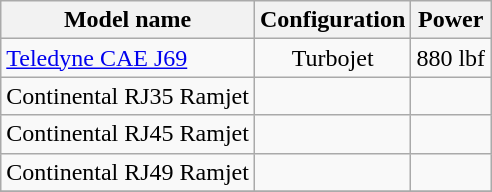<table class="wikitable sortable">
<tr>
<th>Model name</th>
<th>Configuration</th>
<th>Power</th>
</tr>
<tr>
<td align=left><a href='#'>Teledyne CAE J69</a></td>
<td align=center>Turbojet</td>
<td align=center>880 lbf</td>
</tr>
<tr>
<td align=left>Continental RJ35 Ramjet</td>
<td align=center></td>
<td align=center></td>
</tr>
<tr>
<td align=left>Continental RJ45 Ramjet</td>
<td align=center></td>
<td align=center></td>
</tr>
<tr>
<td align=left>Continental RJ49 Ramjet</td>
<td align=center></td>
<td align=center></td>
</tr>
<tr>
</tr>
</table>
